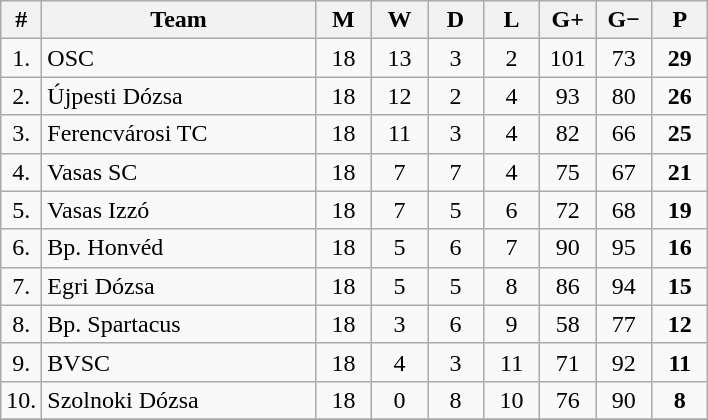<table class="wikitable" style="text-align: center;">
<tr>
<th width="15">#</th>
<th width="175">Team</th>
<th width="30">M</th>
<th width="30">W</th>
<th width="30">D</th>
<th width="30">L</th>
<th width="30">G+</th>
<th width="30">G−</th>
<th width="30">P</th>
</tr>
<tr>
<td>1.</td>
<td align="left">OSC</td>
<td>18</td>
<td>13</td>
<td>3</td>
<td>2</td>
<td>101</td>
<td>73</td>
<td><strong>29</strong></td>
</tr>
<tr>
<td>2.</td>
<td align="left">Újpesti Dózsa</td>
<td>18</td>
<td>12</td>
<td>2</td>
<td>4</td>
<td>93</td>
<td>80</td>
<td><strong>26</strong></td>
</tr>
<tr>
<td>3.</td>
<td align="left">Ferencvárosi TC</td>
<td>18</td>
<td>11</td>
<td>3</td>
<td>4</td>
<td>82</td>
<td>66</td>
<td><strong>25</strong></td>
</tr>
<tr>
<td>4.</td>
<td align="left">Vasas SC</td>
<td>18</td>
<td>7</td>
<td>7</td>
<td>4</td>
<td>75</td>
<td>67</td>
<td><strong>21</strong></td>
</tr>
<tr>
<td>5.</td>
<td align="left">Vasas Izzó</td>
<td>18</td>
<td>7</td>
<td>5</td>
<td>6</td>
<td>72</td>
<td>68</td>
<td><strong>19</strong></td>
</tr>
<tr>
<td>6.</td>
<td align="left">Bp. Honvéd</td>
<td>18</td>
<td>5</td>
<td>6</td>
<td>7</td>
<td>90</td>
<td>95</td>
<td><strong>16</strong></td>
</tr>
<tr>
<td>7.</td>
<td align="left">Egri Dózsa</td>
<td>18</td>
<td>5</td>
<td>5</td>
<td>8</td>
<td>86</td>
<td>94</td>
<td><strong>15</strong></td>
</tr>
<tr>
<td>8.</td>
<td align="left">Bp. Spartacus</td>
<td>18</td>
<td>3</td>
<td>6</td>
<td>9</td>
<td>58</td>
<td>77</td>
<td><strong>12</strong></td>
</tr>
<tr>
<td>9.</td>
<td align="left">BVSC</td>
<td>18</td>
<td>4</td>
<td>3</td>
<td>11</td>
<td>71</td>
<td>92</td>
<td><strong>11</strong></td>
</tr>
<tr>
<td>10.</td>
<td align="left">Szolnoki Dózsa</td>
<td>18</td>
<td>0</td>
<td>8</td>
<td>10</td>
<td>76</td>
<td>90</td>
<td><strong>8</strong></td>
</tr>
<tr>
</tr>
</table>
